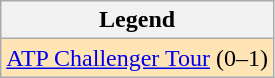<table class=wikitable>
<tr>
<th>Legend</th>
</tr>
<tr bgcolor=moccasin>
<td><a href='#'>ATP Challenger Tour</a> (0–1)</td>
</tr>
</table>
